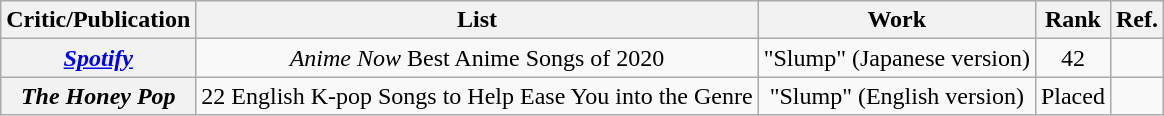<table class="wikitable sortable plainrowheaders" style="text-align:center">
<tr>
<th>Critic/Publication</th>
<th>List</th>
<th>Work</th>
<th>Rank</th>
<th class="unsortable">Ref.</th>
</tr>
<tr>
<th scope="row" style="text-align:center"><em><a href='#'>Spotify</a></em></th>
<td><em>Anime Now</em> Best Anime Songs of 2020</td>
<td>"Slump" (Japanese version)</td>
<td>42</td>
<td></td>
</tr>
<tr>
<th scope="row" style="text-align:center"><em>The Honey Pop</em></th>
<td>22 English K-pop Songs to Help Ease You into the Genre</td>
<td>"Slump" (English version)</td>
<td>Placed</td>
<td></td>
</tr>
</table>
